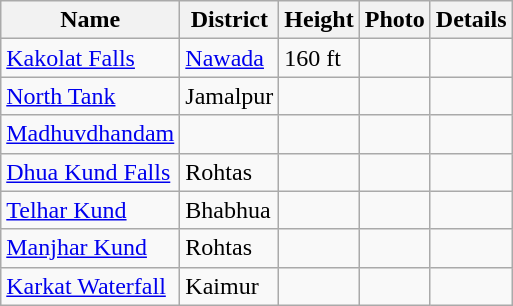<table class="wikitable sortable">
<tr>
<th>Name</th>
<th>District</th>
<th>Height</th>
<th class="unsortable">Photo</th>
<th>Details</th>
</tr>
<tr>
<td><a href='#'>Kakolat Falls</a></td>
<td><a href='#'>Nawada</a></td>
<td>160 ft</td>
<td></td>
<td></td>
</tr>
<tr>
<td><a href='#'>North Tank</a></td>
<td>Jamalpur</td>
<td></td>
<td></td>
<td></td>
</tr>
<tr>
<td><a href='#'>Madhuvdhandam</a></td>
<td></td>
<td></td>
<td></td>
<td></td>
</tr>
<tr>
<td><a href='#'>Dhua Kund Falls</a></td>
<td>Rohtas</td>
<td></td>
<td></td>
<td></td>
</tr>
<tr>
<td><a href='#'>Telhar Kund</a></td>
<td>Bhabhua</td>
<td></td>
<td></td>
<td></td>
</tr>
<tr>
<td><a href='#'>Manjhar Kund</a></td>
<td>Rohtas</td>
<td></td>
<td></td>
<td></td>
</tr>
<tr>
<td><a href='#'>Karkat Waterfall</a></td>
<td>Kaimur</td>
<td></td>
<td></td>
<td></td>
</tr>
</table>
